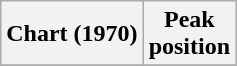<table class="wikitable plainrowheaders sortable" style="text-align:left;">
<tr>
<th scope="col">Chart (1970)</th>
<th scope="col">Peak<br>position</th>
</tr>
<tr>
</tr>
</table>
